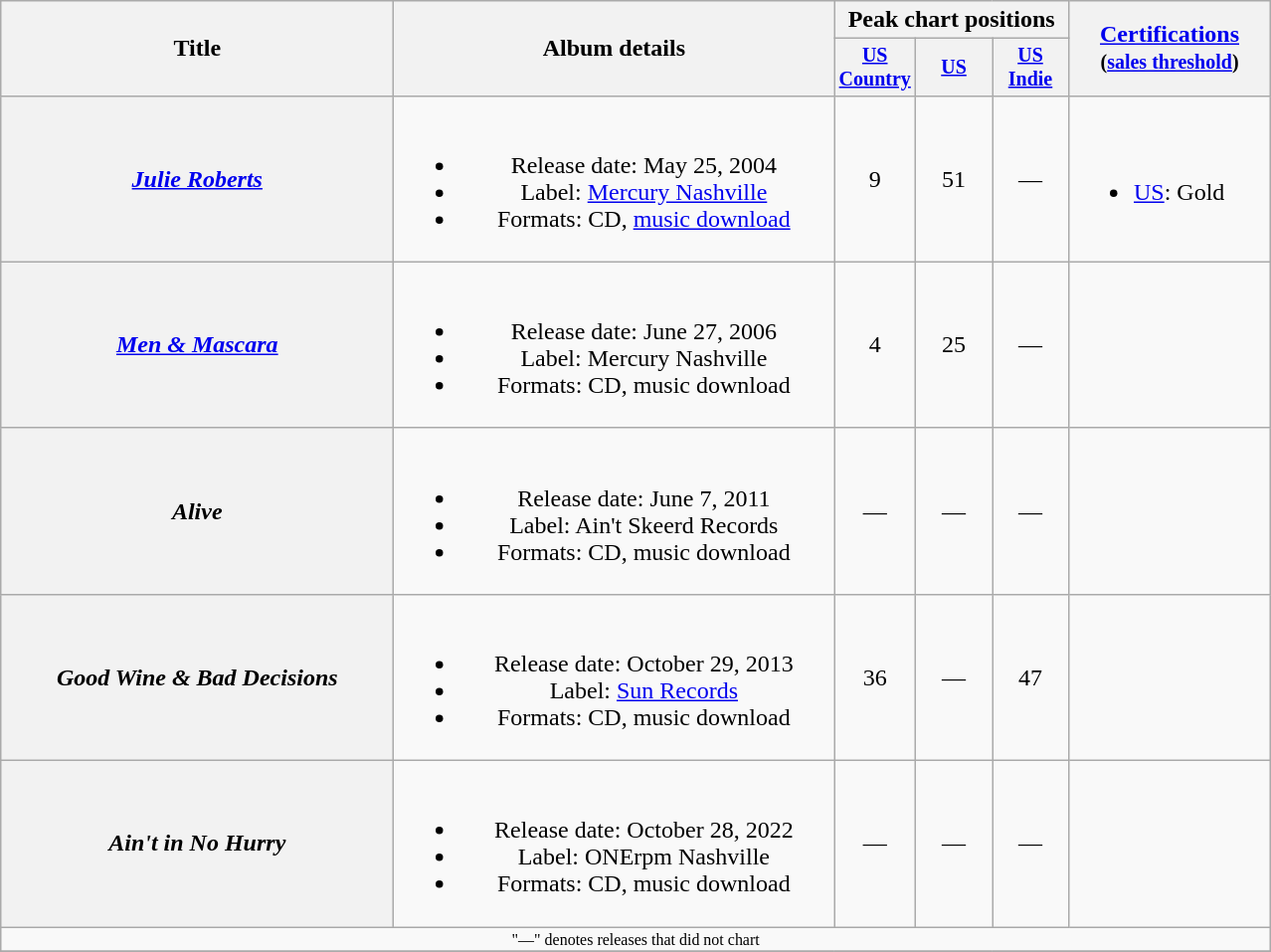<table class="wikitable plainrowheaders" style="text-align:center;">
<tr>
<th rowspan="2" style="width:16em;">Title</th>
<th rowspan="2" style="width:18em;">Album details</th>
<th colspan="3">Peak chart positions</th>
<th rowspan="2" style="width:8em;"><a href='#'>Certifications</a><br><small>(<a href='#'>sales threshold</a>)</small></th>
</tr>
<tr style="font-size:smaller;">
<th width="45"><a href='#'>US Country</a><br></th>
<th width="45"><a href='#'>US</a><br></th>
<th width="45"><a href='#'>US<br>Indie</a><br></th>
</tr>
<tr>
<th scope="row"><em><a href='#'>Julie Roberts</a></em></th>
<td><br><ul><li>Release date: May 25, 2004</li><li>Label: <a href='#'>Mercury Nashville</a></li><li>Formats: CD, <a href='#'>music download</a></li></ul></td>
<td>9</td>
<td>51</td>
<td>—</td>
<td align="left"><br><ul><li><a href='#'>US</a>: Gold</li></ul></td>
</tr>
<tr>
<th scope="row"><em><a href='#'>Men & Mascara</a></em></th>
<td><br><ul><li>Release date: June 27, 2006</li><li>Label: Mercury Nashville</li><li>Formats: CD, music download</li></ul></td>
<td>4</td>
<td>25</td>
<td>—</td>
<td></td>
</tr>
<tr>
<th scope="row"><em>Alive</em></th>
<td><br><ul><li>Release date: June 7, 2011</li><li>Label: Ain't Skeerd Records</li><li>Formats: CD, music download</li></ul></td>
<td>—</td>
<td>—</td>
<td>—</td>
<td></td>
</tr>
<tr>
<th scope="row"><em>Good Wine & Bad Decisions</em></th>
<td><br><ul><li>Release date: October 29, 2013</li><li>Label: <a href='#'>Sun Records</a></li><li>Formats: CD, music download</li></ul></td>
<td>36</td>
<td>—</td>
<td>47</td>
<td></td>
</tr>
<tr>
<th scope="row"><em>Ain't in No Hurry</em></th>
<td><br><ul><li>Release date: October 28, 2022</li><li>Label: ONErpm Nashville</li><li>Formats: CD, music download</li></ul></td>
<td>—</td>
<td>—</td>
<td>—</td>
<td></td>
</tr>
<tr>
<td colspan="10" style="font-size:8pt">"—" denotes releases that did not chart</td>
</tr>
<tr>
</tr>
</table>
